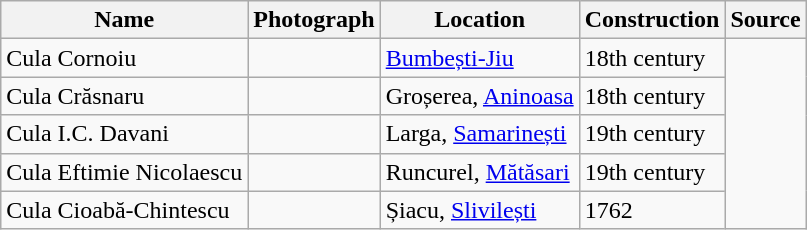<table class="wikitable sortable">
<tr>
<th><strong>Name</strong></th>
<th><strong>Photograph</strong></th>
<th><strong>Location</strong></th>
<th><strong>Construction</strong></th>
<th><strong>Source</strong></th>
</tr>
<tr>
<td>Cula Cornoiu</td>
<td></td>
<td><a href='#'>Bumbești-Jiu</a></td>
<td>18th century</td>
<td rowspan="5"></td>
</tr>
<tr>
<td>Cula Crăsnaru</td>
<td></td>
<td>Groșerea, <a href='#'>Aninoasa</a></td>
<td>18th century</td>
</tr>
<tr>
<td>Cula I.C. Davani</td>
<td></td>
<td>Larga, <a href='#'>Samarinești</a></td>
<td>19th century</td>
</tr>
<tr>
<td>Cula Eftimie Nicolaescu</td>
<td></td>
<td>Runcurel, <a href='#'>Mătăsari</a></td>
<td>19th century</td>
</tr>
<tr>
<td>Cula Cioabă-Chintescu</td>
<td></td>
<td>Șiacu, <a href='#'>Slivilești</a></td>
<td>1762</td>
</tr>
</table>
